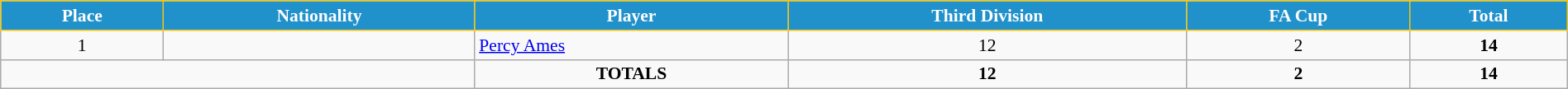<table class="wikitable" style="text-align:center; font-size:90%; width:100%;">
<tr>
<th style="background:#2191CC; color:white; border:1px solid #F7C408; text-align:center;">Place</th>
<th style="background:#2191CC; color:white; border:1px solid #F7C408; text-align:center;">Nationality</th>
<th style="background:#2191CC; color:white; border:1px solid #F7C408; text-align:center;">Player</th>
<th style="background:#2191CC; color:white; border:1px solid #F7C408; text-align:center;">Third Division</th>
<th style="background:#2191CC; color:white; border:1px solid #F7C408; text-align:center;">FA Cup</th>
<th style="background:#2191CC; color:white; border:1px solid #F7C408; text-align:center;">Total</th>
</tr>
<tr>
<td>1</td>
<td></td>
<td align="left"><a href='#'>Percy Ames</a></td>
<td>12</td>
<td>2</td>
<td><strong>14</strong></td>
</tr>
<tr>
<td colspan="2"></td>
<td><strong>TOTALS</strong></td>
<td><strong>12</strong></td>
<td><strong>2</strong></td>
<td><strong>14</strong></td>
</tr>
</table>
